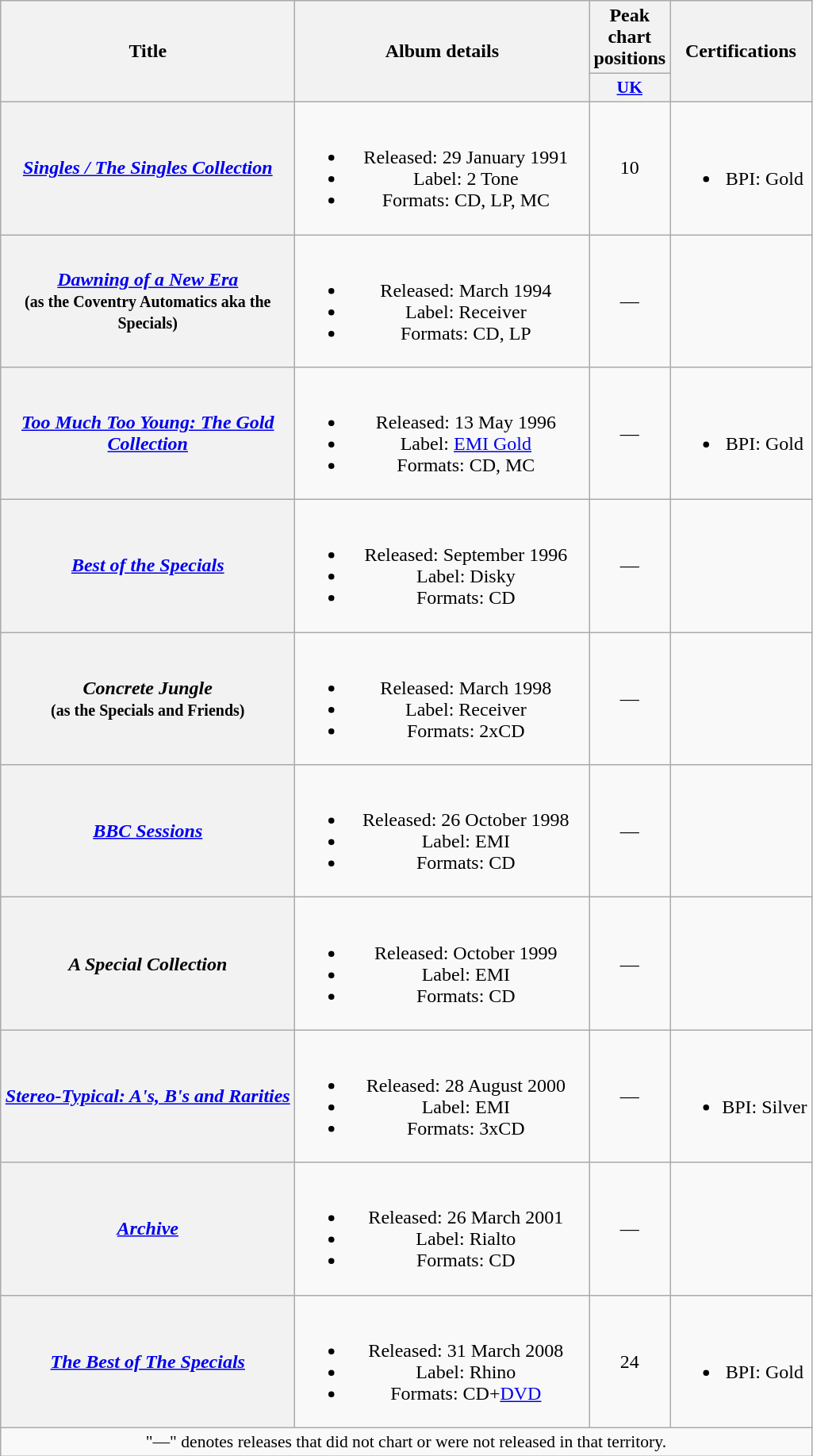<table class="wikitable plainrowheaders" style="text-align:center;">
<tr>
<th rowspan="2" scope="col" style="width:15em;">Title</th>
<th rowspan="2" scope="col" style="width:15em;">Album details</th>
<th>Peak chart positions</th>
<th rowspan="2">Certifications</th>
</tr>
<tr>
<th scope="col" style="width:2em;font-size:90%;"><a href='#'>UK</a><br></th>
</tr>
<tr>
<th scope="row"><em><a href='#'>Singles / The Singles Collection</a></em></th>
<td><br><ul><li>Released: 29 January 1991</li><li>Label: 2 Tone</li><li>Formats: CD, LP, MC</li></ul></td>
<td>10</td>
<td><br><ul><li>BPI: Gold</li></ul></td>
</tr>
<tr>
<th scope="row"><em><a href='#'>Dawning of a New Era</a></em><br><small>(as the Coventry Automatics aka the Specials)</small></th>
<td><br><ul><li>Released: March 1994</li><li>Label: Receiver</li><li>Formats: CD, LP</li></ul></td>
<td>—</td>
<td></td>
</tr>
<tr>
<th scope="row"><em><a href='#'>Too Much Too Young: The Gold Collection</a></em></th>
<td><br><ul><li>Released: 13 May 1996</li><li>Label: <a href='#'>EMI Gold</a></li><li>Formats: CD, MC</li></ul></td>
<td>—</td>
<td><br><ul><li>BPI: Gold</li></ul></td>
</tr>
<tr>
<th scope="row"><em><a href='#'>Best of the Specials</a></em></th>
<td><br><ul><li>Released: September 1996</li><li>Label: Disky</li><li>Formats: CD</li></ul></td>
<td>—</td>
<td></td>
</tr>
<tr>
<th scope="row"><em>Concrete Jungle</em><br><small>(as the Specials and Friends)</small></th>
<td><br><ul><li>Released: March 1998</li><li>Label: Receiver</li><li>Formats: 2xCD</li></ul></td>
<td>—</td>
<td></td>
</tr>
<tr>
<th scope="row"><em><a href='#'>BBC Sessions</a></em></th>
<td><br><ul><li>Released: 26 October 1998</li><li>Label: EMI</li><li>Formats: CD</li></ul></td>
<td>—</td>
<td></td>
</tr>
<tr>
<th scope="row"><em>A Special Collection</em></th>
<td><br><ul><li>Released: October 1999</li><li>Label: EMI</li><li>Formats: CD</li></ul></td>
<td>—</td>
<td></td>
</tr>
<tr>
<th scope="row"><em><a href='#'>Stereo-Typical: A's, B's and Rarities</a></em></th>
<td><br><ul><li>Released: 28 August 2000</li><li>Label: EMI</li><li>Formats: 3xCD</li></ul></td>
<td>—</td>
<td><br><ul><li>BPI: Silver</li></ul></td>
</tr>
<tr>
<th scope="row"><em><a href='#'>Archive</a></em></th>
<td><br><ul><li>Released: 26 March 2001</li><li>Label: Rialto</li><li>Formats: CD</li></ul></td>
<td>—</td>
<td></td>
</tr>
<tr>
<th scope="row"><em><a href='#'>The Best of The Specials</a></em></th>
<td><br><ul><li>Released: 31 March 2008</li><li>Label: Rhino</li><li>Formats: CD+<a href='#'>DVD</a></li></ul></td>
<td>24</td>
<td><br><ul><li>BPI: Gold</li></ul></td>
</tr>
<tr>
<td colspan="4" style="font-size:90%">"—" denotes releases that did not chart or were not released in that territory.</td>
</tr>
</table>
